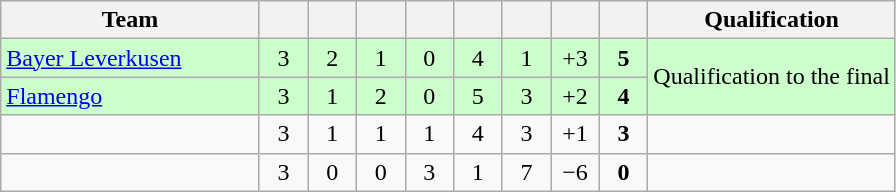<table class="wikitable" style="text-align:center;">
<tr>
<th width=165>Team</th>
<th width=25></th>
<th width=25></th>
<th width=25></th>
<th width=25></th>
<th width=25></th>
<th width=25></th>
<th width=25></th>
<th width=25></th>
<th>Qualification</th>
</tr>
<tr bgcolor="#ccffcc">
<td style="text-align:left;"> <a href='#'>Bayer Leverkusen</a></td>
<td>3</td>
<td>2</td>
<td>1</td>
<td>0</td>
<td>4</td>
<td>1</td>
<td>+3</td>
<td><strong>5</strong></td>
<td rowspan="2">Qualification to the final</td>
</tr>
<tr bgcolor="#ccffcc">
<td style="text-align:left;"> <a href='#'>Flamengo</a></td>
<td>3</td>
<td>1</td>
<td>2</td>
<td>0</td>
<td>5</td>
<td>3</td>
<td>+2</td>
<td><strong>4</strong></td>
</tr>
<tr>
<td style="text-align:left;"></td>
<td>3</td>
<td>1</td>
<td>1</td>
<td>1</td>
<td>4</td>
<td>3</td>
<td>+1</td>
<td><strong>3</strong></td>
<td></td>
</tr>
<tr>
<td style="text-align:left;"></td>
<td>3</td>
<td>0</td>
<td>0</td>
<td>3</td>
<td>1</td>
<td>7</td>
<td>−6</td>
<td><strong>0</strong></td>
<td></td>
</tr>
</table>
